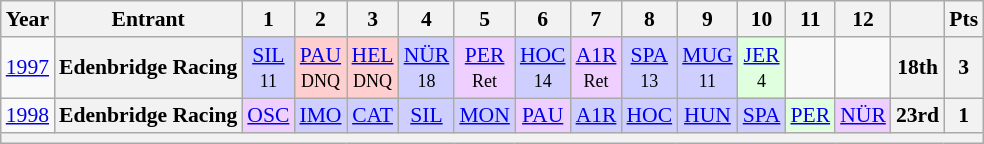<table class="wikitable" style="text-align:center; font-size:90%">
<tr>
<th>Year</th>
<th>Entrant</th>
<th>1</th>
<th>2</th>
<th>3</th>
<th>4</th>
<th>5</th>
<th>6</th>
<th>7</th>
<th>8</th>
<th>9</th>
<th>10</th>
<th>11</th>
<th>12</th>
<th></th>
<th>Pts</th>
</tr>
<tr>
<td><a href='#'>1997</a></td>
<th>Edenbridge Racing</th>
<td style="background:#CFCFFF;"><a href='#'>SIL</a><br><small>11</small></td>
<td style="background:#FFCFCF;"><a href='#'>PAU</a><br><small>DNQ</small></td>
<td style="background:#FFCFCF;"><a href='#'>HEL</a><br><small>DNQ</small></td>
<td style="background:#CFCFFF;"><a href='#'>NÜR</a><br><small>18</small></td>
<td style="background:#EFCFFF;"><a href='#'>PER</a><br><small>Ret</small></td>
<td style="background:#CFCFFF;"><a href='#'>HOC</a><br><small>14</small></td>
<td style="background:#EFCFFF;"><a href='#'>A1R</a><br><small>Ret</small></td>
<td style="background:#CFCFFF;"><a href='#'>SPA</a><br><small>13</small></td>
<td style="background:#CFCFFF;"><a href='#'>MUG</a><br><small>11</small></td>
<td style="background:#DFFFDF;"><a href='#'>JER</a><br><small>4</small></td>
<td></td>
<td></td>
<th>18th</th>
<th>3</th>
</tr>
<tr>
<td><a href='#'>1998</a></td>
<th>Edenbridge Racing</th>
<td style="background:#EFCFFF;"><a href='#'>OSC</a><br></td>
<td style="background:#CFCFFF;"><a href='#'>IMO</a><br></td>
<td style="background:#CFCFFF;"><a href='#'>CAT</a><br></td>
<td style="background:#CFCFFF;"><a href='#'>SIL</a><br></td>
<td style="background:#CFCFFF;"><a href='#'>MON</a><br></td>
<td style="background:#EFCFFF;"><a href='#'>PAU</a><br></td>
<td style="background:#CFCFFF;"><a href='#'>A1R</a><br></td>
<td style="background:#CFCFFF;"><a href='#'>HOC</a><br></td>
<td style="background:#CFCFFF;"><a href='#'>HUN</a><br></td>
<td style="background:#CFCFFF;"><a href='#'>SPA</a><br></td>
<td style="background:#DFFFDF;"><a href='#'>PER</a><br></td>
<td style="background:#EFCFFF;"><a href='#'>NÜR</a><br></td>
<th>23rd</th>
<th>1</th>
</tr>
<tr>
<th colspan="16"></th>
</tr>
</table>
